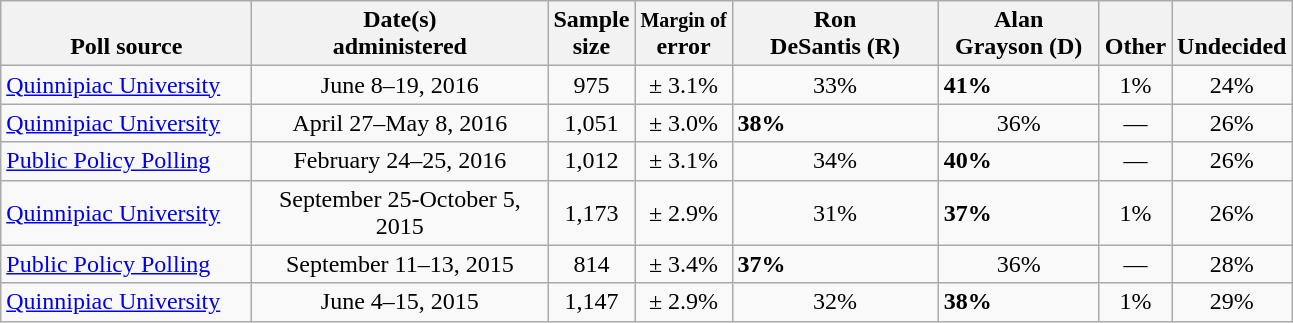<table class="wikitable">
<tr valign= bottom>
<th style="width:160px;">Poll source</th>
<th style="width:190px;">Date(s)<br>administered</th>
<th class=small>Sample<br>size</th>
<th><small>Margin of</small><br>error</th>
<th style="width:130px;">Ron<br>DeSantis (R)</th>
<th style="width:100px;">Alan<br>Grayson (D)</th>
<th>Other</th>
<th>Undecided</th>
</tr>
<tr>
<td><a href='#'>Quinnipiac University</a></td>
<td align=center>June 8–19, 2016</td>
<td align=center>975</td>
<td align=center>± 3.1%</td>
<td align=center>33%</td>
<td><strong>41%</strong></td>
<td align=center>1%</td>
<td align=center>24%</td>
</tr>
<tr>
<td><a href='#'>Quinnipiac University</a></td>
<td align=center>April 27–May 8, 2016</td>
<td align=center>1,051</td>
<td align=center>± 3.0%</td>
<td><strong>38%</strong></td>
<td align=center>36%</td>
<td align=center>—</td>
<td align=center>26%</td>
</tr>
<tr>
<td><a href='#'>Public Policy Polling</a></td>
<td align=center>February 24–25, 2016</td>
<td align=center>1,012</td>
<td align=center>± 3.1%</td>
<td align=center>34%</td>
<td><strong>40%</strong></td>
<td align=center>—</td>
<td align=center>26%</td>
</tr>
<tr>
<td><a href='#'>Quinnipiac University</a></td>
<td align=center>September 25-October 5, 2015</td>
<td align=center>1,173</td>
<td align=center>± 2.9%</td>
<td align=center>31%</td>
<td><strong>37%</strong></td>
<td align=center>1%</td>
<td align=center>26%</td>
</tr>
<tr>
<td><a href='#'>Public Policy Polling</a></td>
<td align=center>September 11–13, 2015</td>
<td align=center>814</td>
<td align=center>± 3.4%</td>
<td><strong>37%</strong></td>
<td align=center>36%</td>
<td align=center>—</td>
<td align=center>28%</td>
</tr>
<tr>
<td><a href='#'>Quinnipiac University</a></td>
<td align=center>June 4–15, 2015</td>
<td align=center>1,147</td>
<td align=center>± 2.9%</td>
<td align=center>32%</td>
<td><strong>38%</strong></td>
<td align=center>1%</td>
<td align=center>29%</td>
</tr>
</table>
